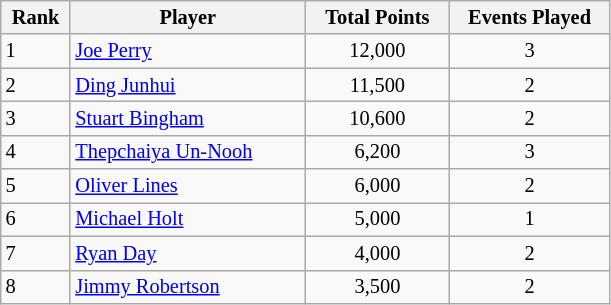<table class="wikitable" style="font-size: 85%">
<tr>
<th width=40 align="center">Rank</th>
<th width=150>Player</th>
<th width=90>Total Points</th>
<th width=100>Events Played</th>
</tr>
<tr>
<td>1</td>
<td> <a href='#'>Joe Perry</a></td>
<td align="center">12,000</td>
<td align="center">3</td>
</tr>
<tr>
<td>2</td>
<td> <a href='#'>Ding Junhui</a></td>
<td align="center">11,500</td>
<td align="center">2</td>
</tr>
<tr>
<td>3</td>
<td> <a href='#'>Stuart Bingham</a></td>
<td align="center">10,600</td>
<td align="center">2</td>
</tr>
<tr>
<td>4</td>
<td> <a href='#'>Thepchaiya Un-Nooh</a></td>
<td align="center">6,200</td>
<td align="center">3</td>
</tr>
<tr>
<td>5</td>
<td> <a href='#'>Oliver Lines</a></td>
<td align="center">6,000</td>
<td align="center">2</td>
</tr>
<tr>
<td>6</td>
<td> <a href='#'>Michael Holt</a></td>
<td align="center">5,000</td>
<td align="center">1</td>
</tr>
<tr>
<td>7</td>
<td> <a href='#'>Ryan Day</a></td>
<td align="center">4,000</td>
<td align="center">2</td>
</tr>
<tr>
<td>8</td>
<td> <a href='#'>Jimmy Robertson</a></td>
<td align="center">3,500</td>
<td align="center">2</td>
</tr>
</table>
